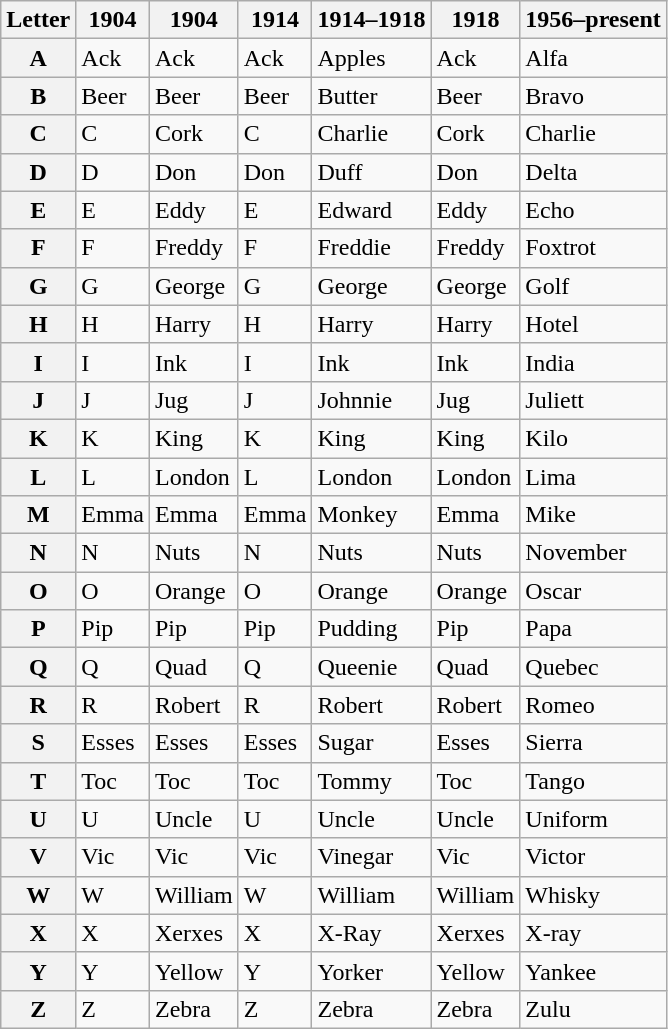<table class="wikitable">
<tr>
<th scope="col">Letter</th>
<th scope="col">1904</th>
<th scope="col">1904</th>
<th scope="col">1914</th>
<th scope="col">1914–1918</th>
<th scope="col">1918</th>
<th scope="col">1956–present</th>
</tr>
<tr>
<th scope="row">A</th>
<td>Ack</td>
<td>Ack</td>
<td>Ack</td>
<td>Apples</td>
<td>Ack</td>
<td>Alfa </td>
</tr>
<tr>
<th scope="row">B</th>
<td>Beer</td>
<td>Beer</td>
<td>Beer</td>
<td>Butter</td>
<td>Beer</td>
<td>Bravo</td>
</tr>
<tr>
<th scope="row">C</th>
<td>C</td>
<td>Cork</td>
<td>C</td>
<td>Charlie</td>
<td>Cork</td>
<td>Charlie</td>
</tr>
<tr>
<th scope="row">D</th>
<td>D</td>
<td>Don</td>
<td>Don</td>
<td>Duff</td>
<td>Don</td>
<td>Delta</td>
</tr>
<tr>
<th scope="row">E</th>
<td>E</td>
<td>Eddy</td>
<td>E</td>
<td>Edward</td>
<td>Eddy</td>
<td>Echo</td>
</tr>
<tr>
<th scope="row">F</th>
<td>F</td>
<td>Freddy</td>
<td>F</td>
<td>Freddie</td>
<td>Freddy</td>
<td>Foxtrot</td>
</tr>
<tr>
<th scope="row">G</th>
<td>G</td>
<td>George</td>
<td>G</td>
<td>George</td>
<td>George</td>
<td>Golf</td>
</tr>
<tr>
<th scope="row">H</th>
<td>H</td>
<td>Harry</td>
<td>H</td>
<td>Harry</td>
<td>Harry</td>
<td>Hotel</td>
</tr>
<tr>
<th scope="row">I</th>
<td>I</td>
<td>Ink</td>
<td>I</td>
<td>Ink</td>
<td>Ink</td>
<td>India</td>
</tr>
<tr>
<th scope="row">J</th>
<td>J</td>
<td>Jug</td>
<td>J</td>
<td>Johnnie</td>
<td>Jug</td>
<td>Juliett </td>
</tr>
<tr>
<th scope="row">K</th>
<td>K</td>
<td>King</td>
<td>K</td>
<td>King</td>
<td>King</td>
<td>Kilo</td>
</tr>
<tr>
<th scope="row">L</th>
<td>L</td>
<td>London</td>
<td>L</td>
<td>London</td>
<td>London</td>
<td>Lima</td>
</tr>
<tr>
<th scope="row">M</th>
<td>Emma</td>
<td>Emma</td>
<td>Emma</td>
<td>Monkey</td>
<td>Emma</td>
<td>Mike</td>
</tr>
<tr>
<th scope="row">N</th>
<td>N</td>
<td>Nuts</td>
<td>N</td>
<td>Nuts</td>
<td>Nuts</td>
<td>November</td>
</tr>
<tr>
<th scope="row">O</th>
<td>O</td>
<td>Orange</td>
<td>O</td>
<td>Orange</td>
<td>Orange</td>
<td>Oscar</td>
</tr>
<tr>
<th scope="row">P</th>
<td>Pip</td>
<td>Pip</td>
<td>Pip</td>
<td>Pudding</td>
<td>Pip</td>
<td>Papa</td>
</tr>
<tr>
<th scope="row">Q</th>
<td>Q</td>
<td>Quad</td>
<td>Q</td>
<td>Queenie</td>
<td>Quad</td>
<td>Quebec</td>
</tr>
<tr>
<th scope="row">R</th>
<td>R</td>
<td>Robert</td>
<td>R</td>
<td>Robert</td>
<td>Robert</td>
<td>Romeo</td>
</tr>
<tr>
<th scope="row">S</th>
<td>Esses</td>
<td>Esses</td>
<td>Esses</td>
<td>Sugar</td>
<td>Esses</td>
<td>Sierra</td>
</tr>
<tr>
<th scope="row">T</th>
<td>Toc</td>
<td>Toc</td>
<td>Toc</td>
<td>Tommy</td>
<td>Toc</td>
<td>Tango</td>
</tr>
<tr>
<th scope="row">U</th>
<td>U</td>
<td>Uncle</td>
<td>U</td>
<td>Uncle</td>
<td>Uncle</td>
<td>Uniform</td>
</tr>
<tr>
<th scope="row">V</th>
<td>Vic</td>
<td>Vic</td>
<td>Vic</td>
<td>Vinegar</td>
<td>Vic</td>
<td>Victor</td>
</tr>
<tr>
<th scope="row">W</th>
<td>W</td>
<td>William</td>
<td>W</td>
<td>William</td>
<td>William</td>
<td>Whisky</td>
</tr>
<tr>
<th scope="row">X</th>
<td>X</td>
<td>Xerxes</td>
<td>X</td>
<td>X-Ray</td>
<td>Xerxes</td>
<td>X-ray</td>
</tr>
<tr>
<th scope="row">Y</th>
<td>Y</td>
<td>Yellow</td>
<td>Y</td>
<td>Yorker</td>
<td>Yellow</td>
<td>Yankee</td>
</tr>
<tr>
<th scope="row">Z</th>
<td>Z</td>
<td>Zebra</td>
<td>Z</td>
<td>Zebra</td>
<td>Zebra</td>
<td>Zulu</td>
</tr>
</table>
